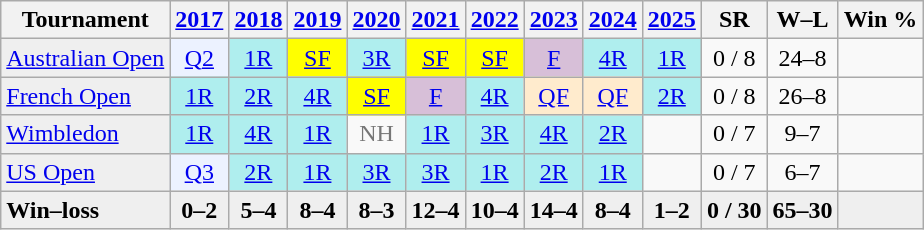<table class=wikitable style=text-align:center>
<tr>
<th>Tournament</th>
<th><a href='#'>2017</a></th>
<th><a href='#'>2018</a></th>
<th><a href='#'>2019</a></th>
<th><a href='#'>2020</a></th>
<th><a href='#'>2021</a></th>
<th><a href='#'>2022</a></th>
<th><a href='#'>2023</a></th>
<th><a href='#'>2024</a></th>
<th><a href='#'>2025</a></th>
<th>SR</th>
<th>W–L</th>
<th>Win %</th>
</tr>
<tr>
<td style="background:#efefef; text-align:left;"><a href='#'>Australian Open</a></td>
<td bgcolor=ecf2ff><a href='#'>Q2</a></td>
<td bgcolor=afeeee><a href='#'>1R</a></td>
<td bgcolor=yellow><a href='#'>SF</a></td>
<td bgcolor=afeeee><a href='#'>3R</a></td>
<td bgcolor=yellow><a href='#'>SF</a></td>
<td bgcolor=yellow><a href='#'>SF</a></td>
<td bgcolor=#d7bfd8><a href='#'>F</a></td>
<td bgcolor=afeeee><a href='#'>4R</a></td>
<td bgcolor=afeeee><a href='#'>1R</a></td>
<td>0 / 8</td>
<td>24–8</td>
<td></td>
</tr>
<tr>
<td style="background:#efefef; text-align:left;"><a href='#'>French Open</a></td>
<td bgcolor=afeeee><a href='#'>1R</a></td>
<td bgcolor=afeeee><a href='#'>2R</a></td>
<td bgcolor=afeeee><a href='#'>4R</a></td>
<td bgcolor=yellow><a href='#'>SF</a></td>
<td bgcolor=#d7bfd8><a href='#'>F</a></td>
<td bgcolor=afeeee><a href='#'>4R</a></td>
<td bgcolor=ffebcd><a href='#'>QF</a></td>
<td bgcolor=ffebcd><a href='#'>QF</a></td>
<td bgcolor=afeeee><a href='#'>2R</a></td>
<td>0 / 8</td>
<td>26–8</td>
<td></td>
</tr>
<tr>
<td style="background:#efefef; text-align:left;"><a href='#'>Wimbledon</a></td>
<td bgcolor=afeeee><a href='#'>1R</a></td>
<td bgcolor=afeeee><a href='#'>4R</a></td>
<td bgcolor=afeeee><a href='#'>1R</a></td>
<td style=color:#767676>NH</td>
<td bgcolor=afeeee><a href='#'>1R</a></td>
<td bgcolor=afeeee><a href='#'>3R</a></td>
<td bgcolor=afeeee><a href='#'>4R</a></td>
<td bgcolor=afeeee><a href='#'>2R</a></td>
<td></td>
<td>0 / 7</td>
<td>9–7</td>
<td></td>
</tr>
<tr>
<td style="background:#efefef; text-align:left;"><a href='#'>US Open</a></td>
<td bgcolor=ecf2ff><a href='#'>Q3</a></td>
<td bgcolor=afeeee><a href='#'>2R</a></td>
<td bgcolor=afeeee><a href='#'>1R</a></td>
<td bgcolor=afeeee><a href='#'>3R</a></td>
<td bgcolor=afeeee><a href='#'>3R</a></td>
<td bgcolor=afeeee><a href='#'>1R</a></td>
<td bgcolor=afeeee><a href='#'>2R</a></td>
<td bgcolor=afeeee><a href='#'>1R</a></td>
<td></td>
<td>0 / 7</td>
<td>6–7</td>
<td></td>
</tr>
<tr style="font-weight:bold; background:#efefef;">
<td style=text-align:left>Win–loss</td>
<td>0–2</td>
<td>5–4</td>
<td>8–4</td>
<td>8–3</td>
<td>12–4</td>
<td>10–4</td>
<td>14–4</td>
<td>8–4</td>
<td>1–2</td>
<td>0 / 30</td>
<td>65–30</td>
<td></td>
</tr>
</table>
